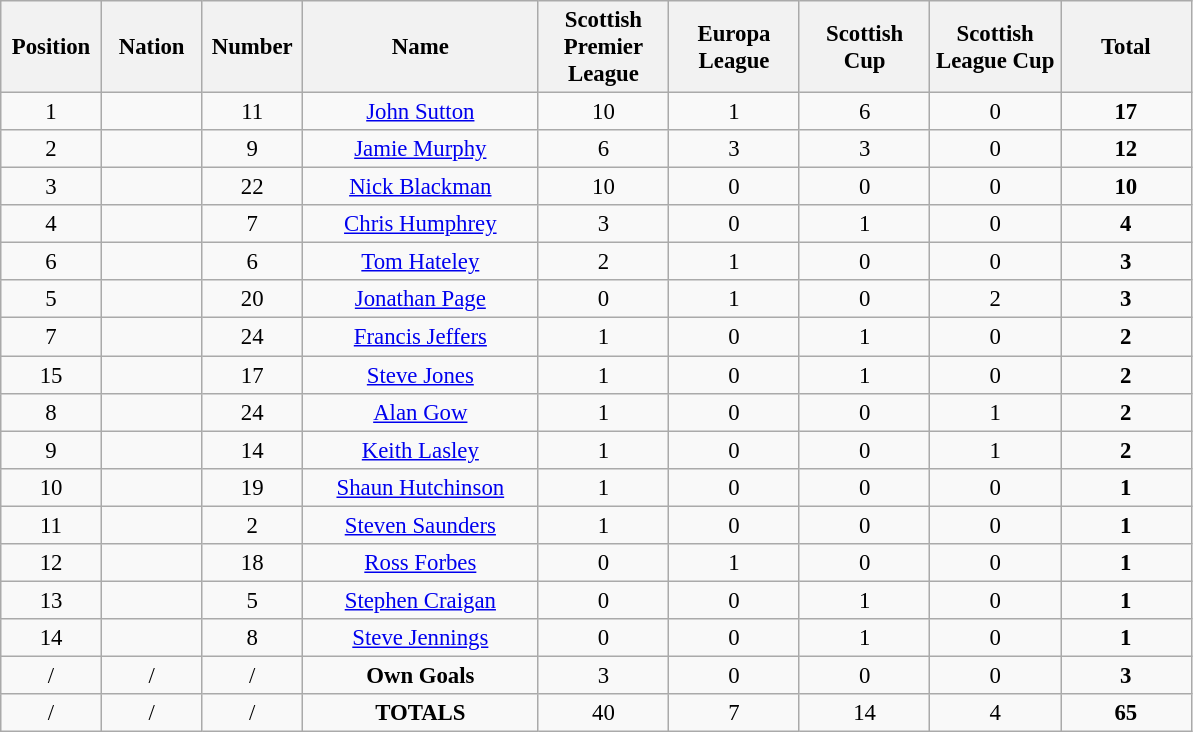<table class="wikitable" style="font-size: 95%; text-align: center;">
<tr>
<th width=60>Position</th>
<th width=60>Nation</th>
<th width=60>Number</th>
<th width=150>Name</th>
<th width=80>Scottish Premier League</th>
<th width=80>Europa League</th>
<th width=80>Scottish Cup</th>
<th width=80>Scottish League Cup</th>
<th width=80>Total</th>
</tr>
<tr>
<td>1</td>
<td></td>
<td>11</td>
<td><a href='#'>John Sutton</a></td>
<td>10</td>
<td>1</td>
<td>6</td>
<td>0</td>
<td><strong>17</strong></td>
</tr>
<tr>
<td>2</td>
<td></td>
<td>9</td>
<td><a href='#'>Jamie Murphy</a></td>
<td>6</td>
<td>3</td>
<td>3</td>
<td>0</td>
<td><strong>12</strong></td>
</tr>
<tr>
<td>3</td>
<td></td>
<td>22</td>
<td><a href='#'>Nick Blackman</a></td>
<td>10</td>
<td>0</td>
<td>0</td>
<td>0</td>
<td><strong>10</strong></td>
</tr>
<tr>
<td>4</td>
<td></td>
<td>7</td>
<td><a href='#'>Chris Humphrey</a></td>
<td>3</td>
<td>0</td>
<td>1</td>
<td>0</td>
<td><strong>4</strong></td>
</tr>
<tr>
<td>6</td>
<td></td>
<td>6</td>
<td><a href='#'>Tom Hateley</a></td>
<td>2</td>
<td>1</td>
<td>0</td>
<td>0</td>
<td><strong>3</strong></td>
</tr>
<tr>
<td>5</td>
<td></td>
<td>20</td>
<td><a href='#'>Jonathan Page</a></td>
<td>0</td>
<td>1</td>
<td>0</td>
<td>2</td>
<td><strong>3</strong></td>
</tr>
<tr>
<td>7</td>
<td></td>
<td>24</td>
<td><a href='#'>Francis Jeffers</a></td>
<td>1</td>
<td>0</td>
<td>1</td>
<td>0</td>
<td><strong>2</strong></td>
</tr>
<tr>
<td>15</td>
<td></td>
<td>17</td>
<td><a href='#'>Steve Jones</a></td>
<td>1</td>
<td>0</td>
<td>1</td>
<td>0</td>
<td><strong>2</strong></td>
</tr>
<tr>
<td>8</td>
<td></td>
<td>24</td>
<td><a href='#'>Alan Gow</a></td>
<td>1</td>
<td>0</td>
<td>0</td>
<td>1</td>
<td><strong>2</strong></td>
</tr>
<tr>
<td>9</td>
<td></td>
<td>14</td>
<td><a href='#'>Keith Lasley</a></td>
<td>1</td>
<td>0</td>
<td>0</td>
<td>1</td>
<td><strong>2</strong></td>
</tr>
<tr>
<td>10</td>
<td></td>
<td>19</td>
<td><a href='#'>Shaun Hutchinson</a></td>
<td>1</td>
<td>0</td>
<td>0</td>
<td>0</td>
<td><strong>1</strong></td>
</tr>
<tr>
<td>11</td>
<td></td>
<td>2</td>
<td><a href='#'>Steven Saunders</a></td>
<td>1</td>
<td>0</td>
<td>0</td>
<td>0</td>
<td><strong>1</strong></td>
</tr>
<tr>
<td>12</td>
<td></td>
<td>18</td>
<td><a href='#'>Ross Forbes</a></td>
<td>0</td>
<td>1</td>
<td>0</td>
<td>0</td>
<td><strong>1</strong></td>
</tr>
<tr>
<td>13</td>
<td></td>
<td>5</td>
<td><a href='#'>Stephen Craigan</a></td>
<td>0</td>
<td>0</td>
<td>1</td>
<td>0</td>
<td><strong>1</strong></td>
</tr>
<tr>
<td>14</td>
<td></td>
<td>8</td>
<td><a href='#'>Steve Jennings</a></td>
<td>0</td>
<td>0</td>
<td>1</td>
<td>0</td>
<td><strong>1</strong></td>
</tr>
<tr>
<td>/</td>
<td>/</td>
<td>/</td>
<td><strong>Own Goals</strong></td>
<td>3</td>
<td>0</td>
<td>0</td>
<td>0</td>
<td><strong>3</strong></td>
</tr>
<tr>
<td>/</td>
<td>/</td>
<td>/</td>
<td><strong>TOTALS</strong></td>
<td>40</td>
<td>7</td>
<td>14</td>
<td>4</td>
<td><strong>65</strong></td>
</tr>
</table>
